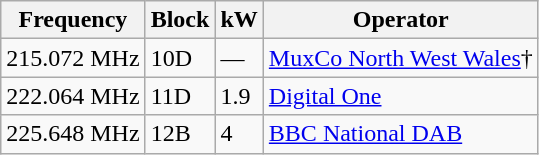<table class="wikitable sortable">
<tr>
<th>Frequency</th>
<th>Block</th>
<th>kW</th>
<th>Operator</th>
</tr>
<tr>
<td>215.072 MHz</td>
<td>10D</td>
<td>—</td>
<td><a href='#'>MuxCo North West Wales</a>†</td>
</tr>
<tr>
<td>222.064 MHz</td>
<td>11D</td>
<td>1.9</td>
<td><a href='#'>Digital One</a></td>
</tr>
<tr>
<td>225.648 MHz</td>
<td>12B</td>
<td>4</td>
<td><a href='#'>BBC National DAB</a></td>
</tr>
</table>
